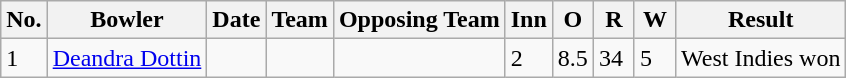<table class="wikitable">
<tr>
<th>No.</th>
<th>Bowler</th>
<th>Date</th>
<th>Team</th>
<th>Opposing Team</th>
<th scope="col" style="width:20px;">Inn</th>
<th scope="col" style="width:20px;">O</th>
<th scope="col" style="width:20px;">R</th>
<th scope="col" style="width:20px;">W</th>
<th>Result</th>
</tr>
<tr>
<td>1</td>
<td><a href='#'>Deandra Dottin</a></td>
<td></td>
<td></td>
<td></td>
<td>2</td>
<td>8.5</td>
<td>34</td>
<td>5</td>
<td>West Indies won</td>
</tr>
</table>
